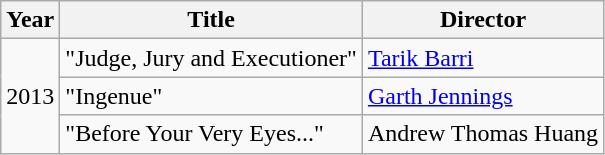<table class="wikitable plainrowheaders">
<tr>
<th>Year</th>
<th>Title</th>
<th>Director</th>
</tr>
<tr>
<td rowspan="3">2013</td>
<td>"Judge, Jury and Executioner"</td>
<td><a href='#'>Tarik Barri</a></td>
</tr>
<tr>
<td>"Ingenue"</td>
<td><a href='#'>Garth Jennings</a></td>
</tr>
<tr>
<td>"Before Your Very Eyes..."</td>
<td>Andrew Thomas Huang</td>
</tr>
</table>
